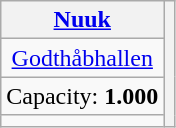<table class="wikitable" style="text-align:center">
<tr>
<th><a href='#'>Nuuk</a></th>
<th rowspan=4></th>
</tr>
<tr>
<td><a href='#'>Godthåbhallen</a></td>
</tr>
<tr>
<td>Capacity: <strong>1.000</strong></td>
</tr>
<tr>
<td></td>
</tr>
</table>
